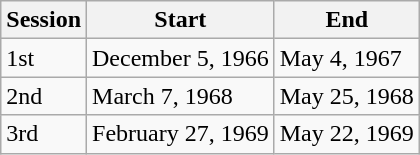<table class="wikitable">
<tr>
<th>Session</th>
<th>Start</th>
<th>End</th>
</tr>
<tr>
<td>1st</td>
<td>December 5, 1966</td>
<td>May 4, 1967</td>
</tr>
<tr>
<td>2nd</td>
<td>March 7, 1968</td>
<td>May 25, 1968</td>
</tr>
<tr>
<td>3rd</td>
<td>February 27, 1969</td>
<td>May 22, 1969</td>
</tr>
</table>
